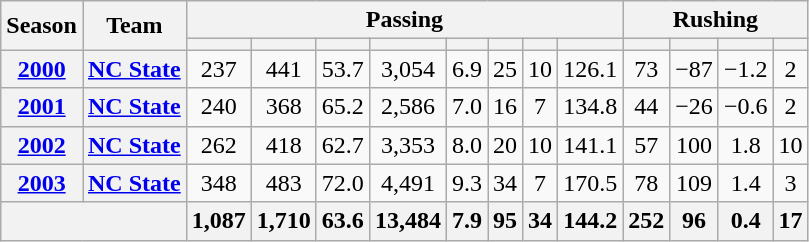<table class="wikitable" style="text-align:center;">
<tr>
<th rowspan="2">Season</th>
<th rowspan="2">Team</th>
<th colspan="8">Passing</th>
<th colspan="4">Rushing</th>
</tr>
<tr>
<th></th>
<th></th>
<th></th>
<th></th>
<th></th>
<th></th>
<th></th>
<th></th>
<th></th>
<th></th>
<th></th>
<th></th>
</tr>
<tr>
<th><a href='#'>2000</a></th>
<th><a href='#'>NC State</a></th>
<td>237</td>
<td>441</td>
<td>53.7</td>
<td>3,054</td>
<td>6.9</td>
<td>25</td>
<td>10</td>
<td>126.1</td>
<td>73</td>
<td>−87</td>
<td>−1.2</td>
<td>2</td>
</tr>
<tr>
<th><a href='#'>2001</a></th>
<th><a href='#'>NC State</a></th>
<td>240</td>
<td>368</td>
<td>65.2</td>
<td>2,586</td>
<td>7.0</td>
<td>16</td>
<td>7</td>
<td>134.8</td>
<td>44</td>
<td>−26</td>
<td>−0.6</td>
<td>2</td>
</tr>
<tr>
<th><a href='#'>2002</a></th>
<th><a href='#'>NC State</a></th>
<td>262</td>
<td>418</td>
<td>62.7</td>
<td>3,353</td>
<td>8.0</td>
<td>20</td>
<td>10</td>
<td>141.1</td>
<td>57</td>
<td>100</td>
<td>1.8</td>
<td>10</td>
</tr>
<tr>
<th><a href='#'>2003</a></th>
<th><a href='#'>NC State</a></th>
<td>348</td>
<td>483</td>
<td>72.0</td>
<td>4,491</td>
<td>9.3</td>
<td>34</td>
<td>7</td>
<td>170.5</td>
<td>78</td>
<td>109</td>
<td>1.4</td>
<td>3</td>
</tr>
<tr>
<th colspan="2"></th>
<th>1,087</th>
<th>1,710</th>
<th>63.6</th>
<th>13,484</th>
<th>7.9</th>
<th>95</th>
<th>34</th>
<th>144.2</th>
<th>252</th>
<th>96</th>
<th>0.4</th>
<th>17</th>
</tr>
</table>
